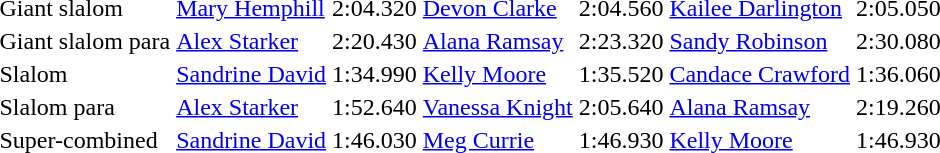<table>
<tr>
<td>Giant slalom</td>
<td><a href='#'>Mary Hemphill</a><br></td>
<td>2:04.320</td>
<td><a href='#'>Devon Clarke</a><br></td>
<td>2:04.560</td>
<td><a href='#'>Kailee Darlington</a><br></td>
<td>2:05.050</td>
</tr>
<tr>
<td>Giant slalom para</td>
<td><a href='#'>Alex Starker</a><br></td>
<td>2:20.430</td>
<td><a href='#'>Alana Ramsay</a><br></td>
<td>2:23.320</td>
<td><a href='#'>Sandy Robinson</a><br></td>
<td>2:30.080</td>
</tr>
<tr>
<td>Slalom</td>
<td><a href='#'>Sandrine David</a><br></td>
<td>1:34.990</td>
<td><a href='#'>Kelly Moore</a><br></td>
<td>1:35.520</td>
<td><a href='#'>Candace Crawford</a><br></td>
<td>1:36.060</td>
</tr>
<tr>
<td>Slalom para</td>
<td><a href='#'>Alex Starker</a><br></td>
<td>1:52.640</td>
<td><a href='#'>Vanessa Knight</a><br></td>
<td>2:05.640</td>
<td><a href='#'>Alana Ramsay</a><br></td>
<td>2:19.260</td>
</tr>
<tr>
<td>Super-combined</td>
<td><a href='#'>Sandrine David</a><br></td>
<td>1:46.030</td>
<td><a href='#'>Meg Currie</a><br></td>
<td>1:46.930</td>
<td><a href='#'>Kelly Moore</a><br></td>
<td>1:46.930</td>
</tr>
</table>
